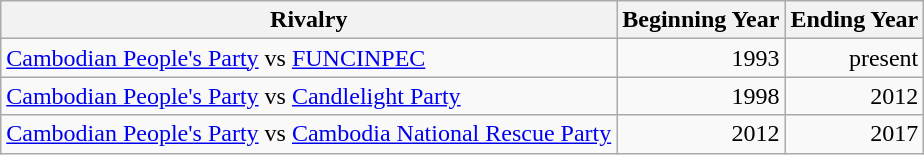<table class="wikitable sortable">
<tr>
<th>Rivalry</th>
<th>Beginning Year</th>
<th>Ending Year</th>
</tr>
<tr>
<td><a href='#'>Cambodian People's Party</a> vs <a href='#'>FUNCINPEC</a></td>
<td style="text-align:right;">1993</td>
<td style="text-align:right;">present</td>
</tr>
<tr>
<td><a href='#'>Cambodian People's Party</a> vs <a href='#'>Candlelight Party</a></td>
<td style="text-align:right;">1998</td>
<td style="text-align:right;">2012</td>
</tr>
<tr>
<td><a href='#'>Cambodian People's Party</a> vs <a href='#'>Cambodia National Rescue Party</a></td>
<td style="text-align:right;">2012</td>
<td style="text-align:right;">2017</td>
</tr>
</table>
